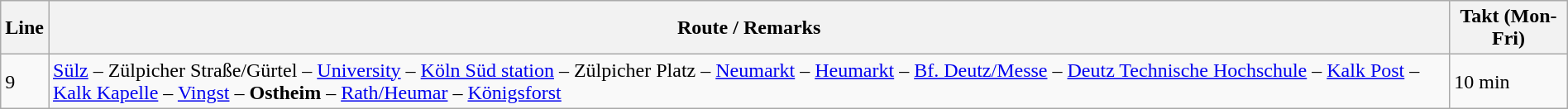<table class="wikitable" align="center" width="100%">
<tr>
<th>Line</th>
<th>Route / Remarks</th>
<th>Takt (Mon-Fri)</th>
</tr>
<tr>
<td>9</td>
<td><a href='#'>Sülz</a> – Zülpicher Straße/Gürtel – <a href='#'>University</a> – <a href='#'>Köln Süd station</a> – Zülpicher Platz – <a href='#'>Neumarkt</a> – <a href='#'>Heumarkt</a> – <a href='#'>Bf. Deutz/Messe</a>  – <a href='#'>Deutz Technische Hochschule</a> – <a href='#'>Kalk Post</a> – <a href='#'>Kalk Kapelle</a> – <a href='#'>Vingst</a> – <strong>Ostheim</strong> – <a href='#'>Rath/Heumar</a> – <a href='#'>Königsforst</a></td>
<td>10 min</td>
</tr>
</table>
